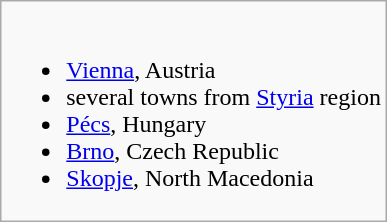<table class="wikitable">
<tr valign="top">
<td><br><ul><li> <a href='#'>Vienna</a>, Austria</li><li> several towns from <a href='#'>Styria</a> region</li><li> <a href='#'>Pécs</a>, Hungary</li><li> <a href='#'>Brno</a>, Czech Republic</li><li> <a href='#'>Skopje</a>, North Macedonia</li></ul></td>
</tr>
</table>
